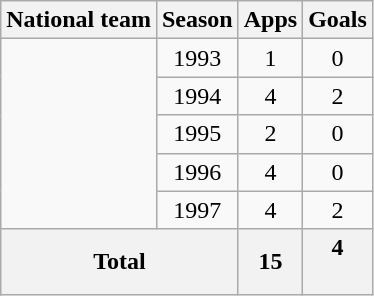<table class="wikitable" style="text-align:center">
<tr>
<th>National team</th>
<th>Season</th>
<th>Apps</th>
<th>Goals</th>
</tr>
<tr>
<td rowspan=5 valign="center"></td>
<td>1993</td>
<td>1</td>
<td>0</td>
</tr>
<tr>
<td>1994</td>
<td>4</td>
<td>2</td>
</tr>
<tr>
<td>1995</td>
<td>2</td>
<td>0</td>
</tr>
<tr>
<td>1996</td>
<td>4</td>
<td>0</td>
</tr>
<tr>
<td>1997</td>
<td>4</td>
<td>2</td>
</tr>
<tr>
<th colspan=2>Total</th>
<th>15</th>
<th>4<br><br>



</th>
</tr>
</table>
